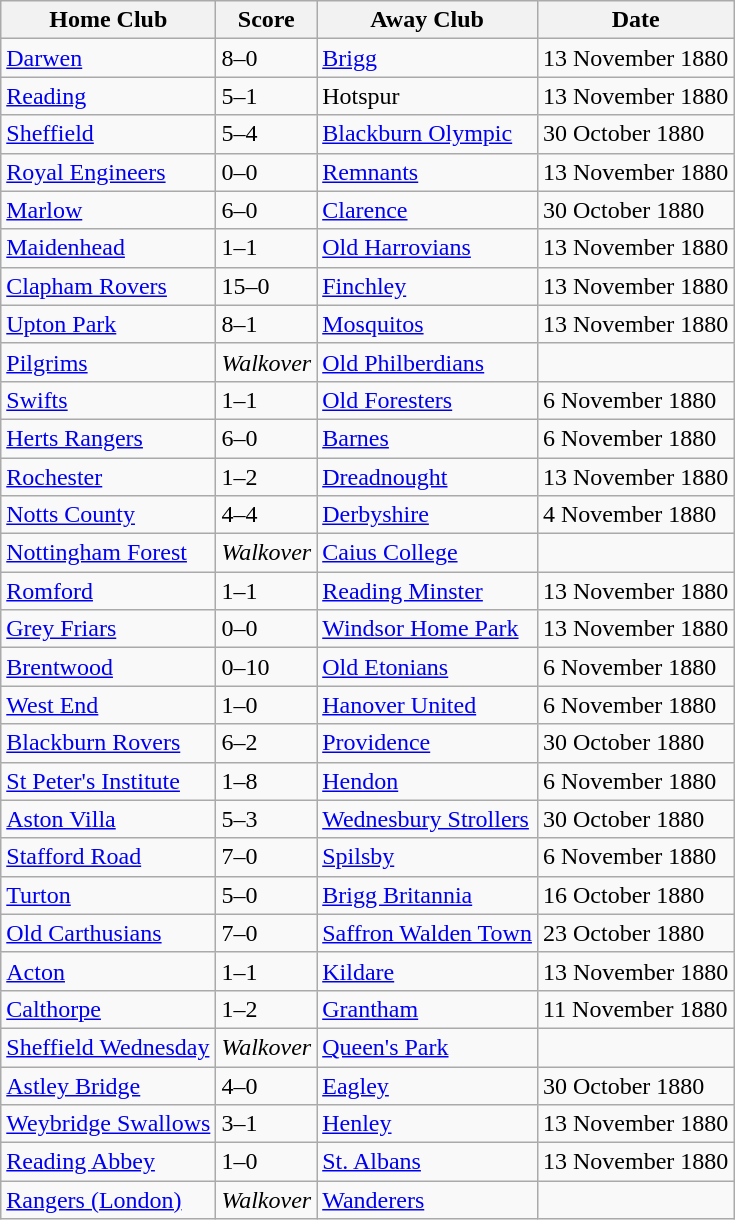<table class="wikitable">
<tr>
<th>Home Club</th>
<th>Score</th>
<th>Away Club</th>
<th>Date</th>
</tr>
<tr>
<td><a href='#'>Darwen</a></td>
<td>8–0</td>
<td><a href='#'>Brigg</a></td>
<td>13 November 1880</td>
</tr>
<tr>
<td><a href='#'>Reading</a></td>
<td>5–1</td>
<td>Hotspur</td>
<td>13 November 1880</td>
</tr>
<tr>
<td><a href='#'>Sheffield</a></td>
<td>5–4</td>
<td><a href='#'>Blackburn Olympic</a></td>
<td>30 October 1880</td>
</tr>
<tr>
<td><a href='#'>Royal Engineers</a></td>
<td>0–0</td>
<td><a href='#'>Remnants</a></td>
<td>13 November 1880</td>
</tr>
<tr>
<td><a href='#'>Marlow</a></td>
<td>6–0</td>
<td><a href='#'>Clarence</a></td>
<td>30 October 1880</td>
</tr>
<tr>
<td><a href='#'>Maidenhead</a></td>
<td>1–1</td>
<td><a href='#'>Old Harrovians</a></td>
<td>13 November 1880</td>
</tr>
<tr>
<td><a href='#'>Clapham Rovers</a></td>
<td>15–0</td>
<td><a href='#'>Finchley</a></td>
<td>13 November 1880</td>
</tr>
<tr>
<td><a href='#'>Upton Park</a></td>
<td>8–1</td>
<td><a href='#'>Mosquitos</a></td>
<td>13 November 1880</td>
</tr>
<tr>
<td><a href='#'>Pilgrims</a></td>
<td><em>Walkover</em></td>
<td><a href='#'>Old Philberdians</a></td>
<td></td>
</tr>
<tr>
<td><a href='#'>Swifts</a></td>
<td>1–1</td>
<td><a href='#'>Old Foresters</a></td>
<td>6 November 1880</td>
</tr>
<tr>
<td><a href='#'>Herts Rangers</a></td>
<td>6–0</td>
<td><a href='#'>Barnes</a></td>
<td>6 November 1880</td>
</tr>
<tr>
<td><a href='#'>Rochester</a></td>
<td>1–2</td>
<td><a href='#'>Dreadnought</a></td>
<td>13 November 1880</td>
</tr>
<tr>
<td><a href='#'>Notts County</a></td>
<td>4–4</td>
<td><a href='#'>Derbyshire</a></td>
<td>4 November 1880</td>
</tr>
<tr>
<td><a href='#'>Nottingham Forest</a></td>
<td><em>Walkover</em></td>
<td><a href='#'>Caius College</a></td>
<td></td>
</tr>
<tr>
<td><a href='#'>Romford</a></td>
<td>1–1</td>
<td><a href='#'>Reading Minster</a></td>
<td>13 November 1880</td>
</tr>
<tr>
<td><a href='#'>Grey Friars</a></td>
<td>0–0</td>
<td><a href='#'>Windsor Home Park</a></td>
<td>13 November 1880</td>
</tr>
<tr>
<td><a href='#'>Brentwood</a></td>
<td>0–10</td>
<td><a href='#'>Old Etonians</a></td>
<td>6 November 1880</td>
</tr>
<tr>
<td><a href='#'>West End</a></td>
<td>1–0</td>
<td><a href='#'>Hanover United</a></td>
<td>6 November 1880</td>
</tr>
<tr>
<td><a href='#'>Blackburn Rovers</a></td>
<td>6–2</td>
<td><a href='#'>Providence</a></td>
<td>30 October 1880</td>
</tr>
<tr>
<td><a href='#'>St Peter's Institute</a></td>
<td>1–8</td>
<td><a href='#'>Hendon</a></td>
<td>6 November 1880</td>
</tr>
<tr>
<td><a href='#'>Aston Villa</a></td>
<td>5–3</td>
<td><a href='#'>Wednesbury Strollers</a></td>
<td>30 October 1880</td>
</tr>
<tr>
<td><a href='#'>Stafford Road</a></td>
<td>7–0</td>
<td><a href='#'>Spilsby</a></td>
<td>6 November 1880</td>
</tr>
<tr>
<td><a href='#'>Turton</a></td>
<td>5–0</td>
<td><a href='#'>Brigg Britannia</a></td>
<td>16 October 1880</td>
</tr>
<tr>
<td><a href='#'>Old Carthusians</a></td>
<td>7–0</td>
<td><a href='#'>Saffron Walden Town</a></td>
<td>23 October 1880</td>
</tr>
<tr>
<td><a href='#'>Acton</a></td>
<td>1–1</td>
<td><a href='#'>Kildare</a></td>
<td>13 November 1880</td>
</tr>
<tr>
<td><a href='#'>Calthorpe</a></td>
<td>1–2</td>
<td><a href='#'>Grantham</a></td>
<td>11 November 1880</td>
</tr>
<tr>
<td><a href='#'>Sheffield Wednesday</a></td>
<td><em>Walkover</em></td>
<td><a href='#'>Queen's Park</a></td>
<td></td>
</tr>
<tr>
<td><a href='#'>Astley Bridge</a></td>
<td>4–0</td>
<td><a href='#'>Eagley</a></td>
<td>30 October 1880</td>
</tr>
<tr>
<td><a href='#'>Weybridge Swallows</a></td>
<td>3–1</td>
<td><a href='#'>Henley</a></td>
<td>13 November 1880</td>
</tr>
<tr>
<td><a href='#'>Reading Abbey</a></td>
<td>1–0</td>
<td><a href='#'>St. Albans</a></td>
<td>13 November 1880</td>
</tr>
<tr>
<td><a href='#'>Rangers (London)</a></td>
<td><em>Walkover</em></td>
<td><a href='#'>Wanderers</a></td>
<td></td>
</tr>
</table>
